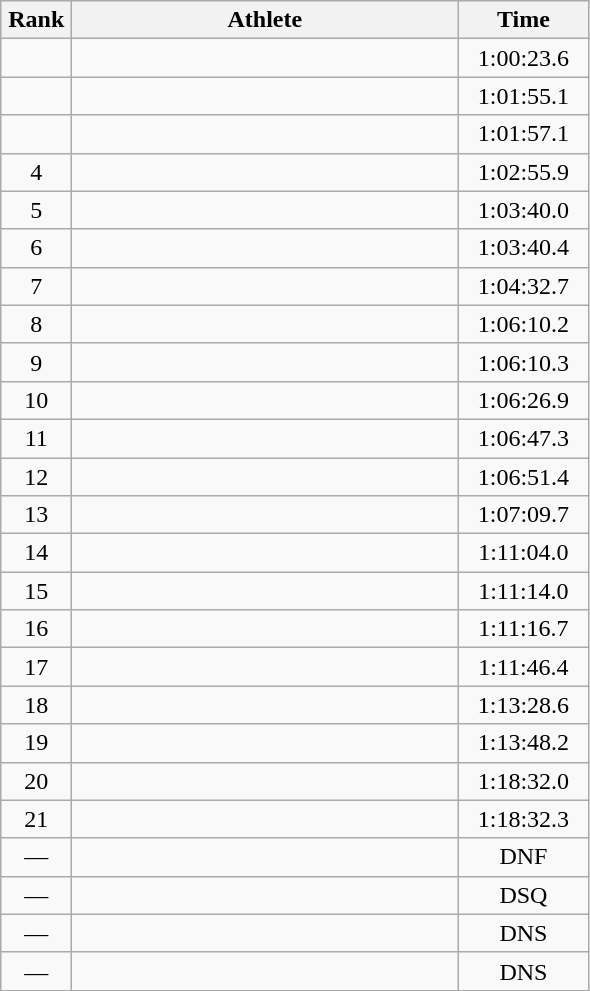<table class=wikitable style="text-align:center">
<tr>
<th width=40>Rank</th>
<th width=250>Athlete</th>
<th width=80>Time</th>
</tr>
<tr>
<td></td>
<td align=left></td>
<td>1:00:23.6</td>
</tr>
<tr>
<td></td>
<td align=left></td>
<td>1:01:55.1</td>
</tr>
<tr>
<td></td>
<td align=left></td>
<td>1:01:57.1</td>
</tr>
<tr>
<td>4</td>
<td align=left></td>
<td>1:02:55.9</td>
</tr>
<tr>
<td>5</td>
<td align=left></td>
<td>1:03:40.0</td>
</tr>
<tr>
<td>6</td>
<td align=left></td>
<td>1:03:40.4</td>
</tr>
<tr>
<td>7</td>
<td align=left></td>
<td>1:04:32.7</td>
</tr>
<tr>
<td>8</td>
<td align=left></td>
<td>1:06:10.2</td>
</tr>
<tr>
<td>9</td>
<td align=left></td>
<td>1:06:10.3</td>
</tr>
<tr>
<td>10</td>
<td align=left></td>
<td>1:06:26.9</td>
</tr>
<tr>
<td>11</td>
<td align=left></td>
<td>1:06:47.3</td>
</tr>
<tr>
<td>12</td>
<td align=left></td>
<td>1:06:51.4</td>
</tr>
<tr>
<td>13</td>
<td align=left></td>
<td>1:07:09.7</td>
</tr>
<tr>
<td>14</td>
<td align=left></td>
<td>1:11:04.0</td>
</tr>
<tr>
<td>15</td>
<td align=left></td>
<td>1:11:14.0</td>
</tr>
<tr>
<td>16</td>
<td align=left></td>
<td>1:11:16.7</td>
</tr>
<tr>
<td>17</td>
<td align=left></td>
<td>1:11:46.4</td>
</tr>
<tr>
<td>18</td>
<td align=left></td>
<td>1:13:28.6</td>
</tr>
<tr>
<td>19</td>
<td align=left></td>
<td>1:13:48.2</td>
</tr>
<tr>
<td>20</td>
<td align=left></td>
<td>1:18:32.0</td>
</tr>
<tr>
<td>21</td>
<td align=left></td>
<td>1:18:32.3</td>
</tr>
<tr>
<td>—</td>
<td align=left></td>
<td>DNF</td>
</tr>
<tr>
<td>—</td>
<td align=left></td>
<td>DSQ</td>
</tr>
<tr>
<td>—</td>
<td align=left></td>
<td>DNS</td>
</tr>
<tr>
<td>—</td>
<td align=left></td>
<td>DNS</td>
</tr>
</table>
